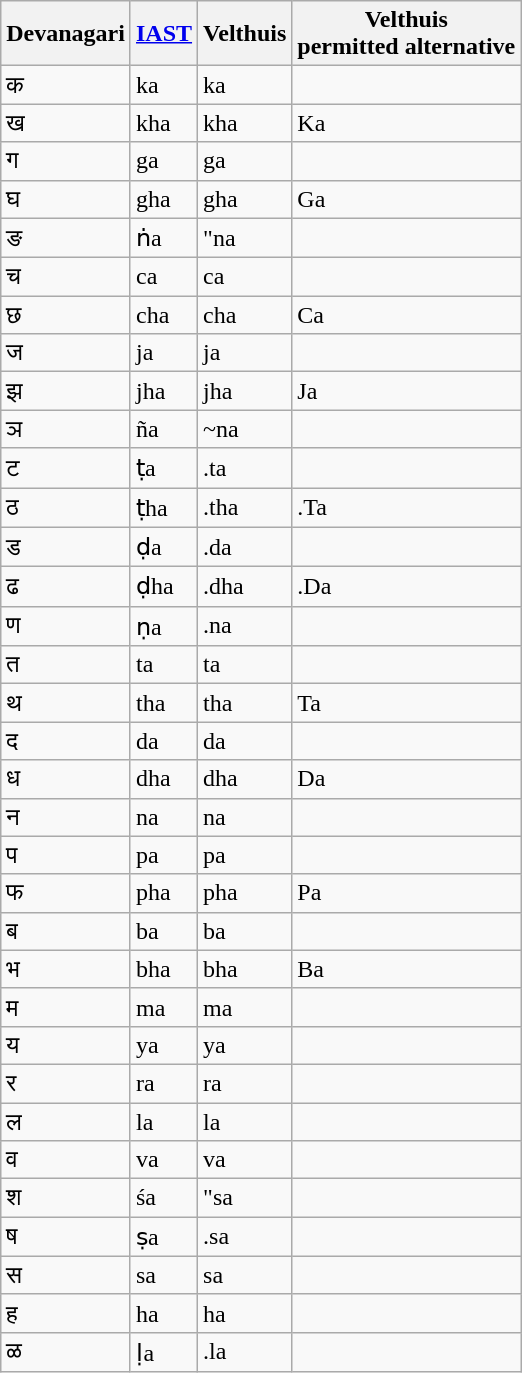<table class="wikitable">
<tr>
<th>Devanagari</th>
<th><a href='#'>IAST</a></th>
<th>Velthuis</th>
<th>Velthuis<br>permitted
alternative</th>
</tr>
<tr>
<td>क</td>
<td>ka</td>
<td>ka</td>
<td></td>
</tr>
<tr>
<td>ख</td>
<td>kha</td>
<td>kha</td>
<td>Ka</td>
</tr>
<tr>
<td>ग</td>
<td>ga</td>
<td>ga</td>
<td></td>
</tr>
<tr>
<td>घ</td>
<td>gha</td>
<td>gha</td>
<td>Ga</td>
</tr>
<tr>
<td>ङ</td>
<td>ṅa</td>
<td>"na</td>
<td></td>
</tr>
<tr>
<td>च</td>
<td>ca</td>
<td>ca</td>
<td></td>
</tr>
<tr>
<td>छ</td>
<td>cha</td>
<td>cha</td>
<td>Ca</td>
</tr>
<tr>
<td>ज</td>
<td>ja</td>
<td>ja</td>
<td></td>
</tr>
<tr>
<td>झ</td>
<td>jha</td>
<td>jha</td>
<td>Ja</td>
</tr>
<tr>
<td>ञ</td>
<td>ña</td>
<td>~na</td>
<td></td>
</tr>
<tr>
<td>ट</td>
<td>ṭa</td>
<td>.ta</td>
<td></td>
</tr>
<tr>
<td>ठ</td>
<td>ṭha</td>
<td>.tha</td>
<td>.Ta</td>
</tr>
<tr>
<td>ड</td>
<td>ḍa</td>
<td>.da</td>
<td></td>
</tr>
<tr>
<td>ढ</td>
<td>ḍha</td>
<td>.dha</td>
<td>.Da</td>
</tr>
<tr>
<td>ण</td>
<td>ṇa</td>
<td>.na</td>
<td></td>
</tr>
<tr>
<td>त</td>
<td>ta</td>
<td>ta</td>
<td></td>
</tr>
<tr>
<td>थ</td>
<td>tha</td>
<td>tha</td>
<td>Ta</td>
</tr>
<tr>
<td>द</td>
<td>da</td>
<td>da</td>
<td></td>
</tr>
<tr>
<td>ध</td>
<td>dha</td>
<td>dha</td>
<td>Da</td>
</tr>
<tr>
<td>न</td>
<td>na</td>
<td>na</td>
<td></td>
</tr>
<tr>
<td>प</td>
<td>pa</td>
<td>pa</td>
<td></td>
</tr>
<tr>
<td>फ</td>
<td>pha</td>
<td>pha</td>
<td>Pa</td>
</tr>
<tr>
<td>ब</td>
<td>ba</td>
<td>ba</td>
<td></td>
</tr>
<tr>
<td>भ</td>
<td>bha</td>
<td>bha</td>
<td>Ba</td>
</tr>
<tr>
<td>म</td>
<td>ma</td>
<td>ma</td>
<td></td>
</tr>
<tr>
<td>य</td>
<td>ya</td>
<td>ya</td>
<td></td>
</tr>
<tr>
<td>र</td>
<td>ra</td>
<td>ra</td>
<td></td>
</tr>
<tr>
<td>ल</td>
<td>la</td>
<td>la</td>
<td></td>
</tr>
<tr>
<td>व</td>
<td>va</td>
<td>va</td>
<td></td>
</tr>
<tr>
<td>श</td>
<td>śa</td>
<td>"sa</td>
<td></td>
</tr>
<tr>
<td>ष</td>
<td>ṣa</td>
<td>.sa</td>
<td></td>
</tr>
<tr>
<td>स</td>
<td>sa</td>
<td>sa</td>
<td></td>
</tr>
<tr>
<td>ह</td>
<td>ha</td>
<td>ha</td>
<td></td>
</tr>
<tr>
<td>ळ</td>
<td>ḷa</td>
<td>.la</td>
<td></td>
</tr>
</table>
